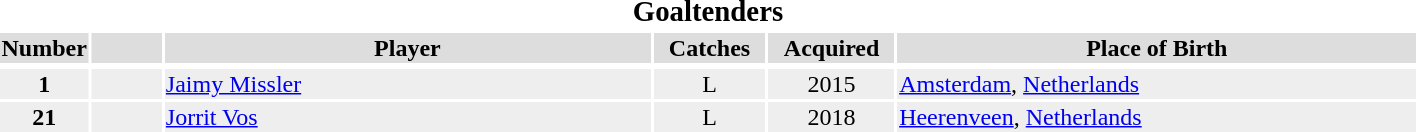<table width=75%>
<tr>
<th colspan=6><big>Goaltenders</big></th>
</tr>
<tr bgcolor="#dddddd">
<th width=5%>Number</th>
<th width=5%></th>
<th !width=15%>Player</th>
<th width=8%>Catches</th>
<th width=9%>Acquired</th>
<th width=37%>Place of Birth</th>
</tr>
<tr>
</tr>
<tr bgcolor="#eeeeee">
<td align=center><strong>1</strong></td>
<td align=center></td>
<td><a href='#'>Jaimy Missler</a></td>
<td align=center>L</td>
<td align=center>2015</td>
<td><a href='#'>Amsterdam</a>, <a href='#'>Netherlands</a></td>
</tr>
<tr bgcolor="#eeeeee">
<td align=center><strong>21</strong></td>
<td align=center></td>
<td><a href='#'>Jorrit Vos</a></td>
<td align=center>L</td>
<td align=center>2018</td>
<td><a href='#'>Heerenveen</a>, <a href='#'>Netherlands</a></td>
</tr>
</table>
